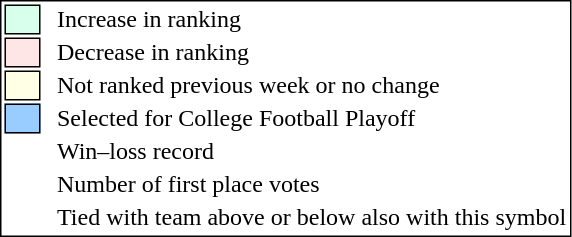<table style="border:1px solid black;">
<tr>
<td style="background:#D8FFEB; width:20px; border:1px solid black;"></td>
<td> </td>
<td>Increase in ranking</td>
</tr>
<tr>
<td style="background:#FFE6E6; width:20px; border:1px solid black;"></td>
<td> </td>
<td>Decrease in ranking</td>
</tr>
<tr>
<td style="background:#FFFFE6; width:20px; border:1px solid black;"></td>
<td> </td>
<td>Not ranked previous week or no change</td>
</tr>
<tr>
<td style="background:#9cf; width:20px; border:1px solid black;"></td>
<td> </td>
<td>Selected for College Football Playoff</td>
</tr>
<tr>
<td></td>
<td> </td>
<td>Win–loss record</td>
</tr>
<tr>
<td></td>
<td> </td>
<td>Number of first place votes</td>
</tr>
<tr>
<td></td>
<td></td>
<td>Tied with team above or below also with this symbol</td>
</tr>
</table>
